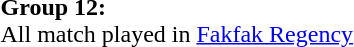<table>
<tr>
<td><strong>Group 12:</strong><br>All match played in <a href='#'>Fakfak Regency</a>
</td>
</tr>
</table>
